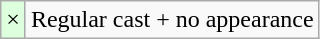<table class="wikitable">
<tr>
<td style="background:#dfd;">×</td>
<td>Regular cast + no appearance</td>
</tr>
</table>
